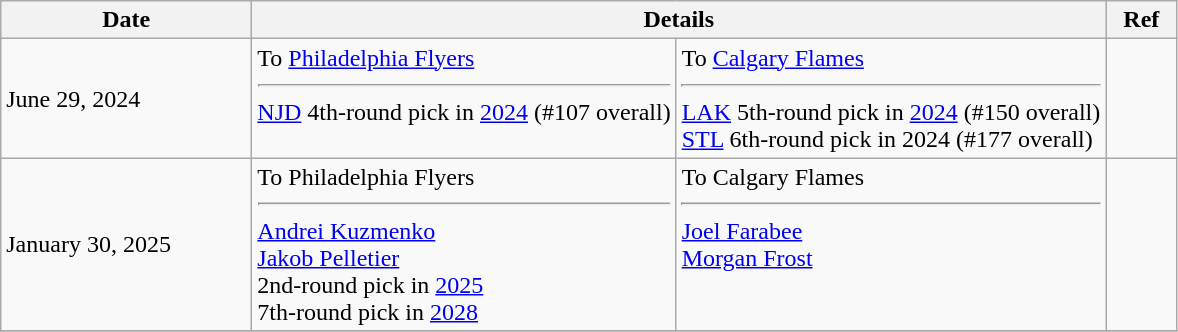<table class="wikitable">
<tr>
<th style="width: 10em;">Date</th>
<th colspan=2>Details</th>
<th style="width: 2.5em;">Ref</th>
</tr>
<tr>
<td>June 29, 2024</td>
<td valign="top">To <a href='#'>Philadelphia Flyers</a><hr><a href='#'>NJD</a> 4th-round pick in <a href='#'>2024</a> (#107 overall)</td>
<td valign="top">To <a href='#'>Calgary Flames</a><hr><a href='#'>LAK</a> 5th-round pick in <a href='#'>2024</a> (#150 overall)<br><a href='#'>STL</a> 6th-round pick in 2024 (#177 overall)</td>
<td></td>
</tr>
<tr>
<td>January 30, 2025</td>
<td valign="top">To Philadelphia Flyers<hr><a href='#'>Andrei Kuzmenko</a><br><a href='#'>Jakob Pelletier</a><br>2nd-round pick in <a href='#'>2025</a><br>7th-round pick in <a href='#'>2028</a></td>
<td valign="top">To Calgary Flames<hr><a href='#'>Joel Farabee</a><br><a href='#'>Morgan Frost</a></td>
<td></td>
</tr>
<tr>
</tr>
</table>
